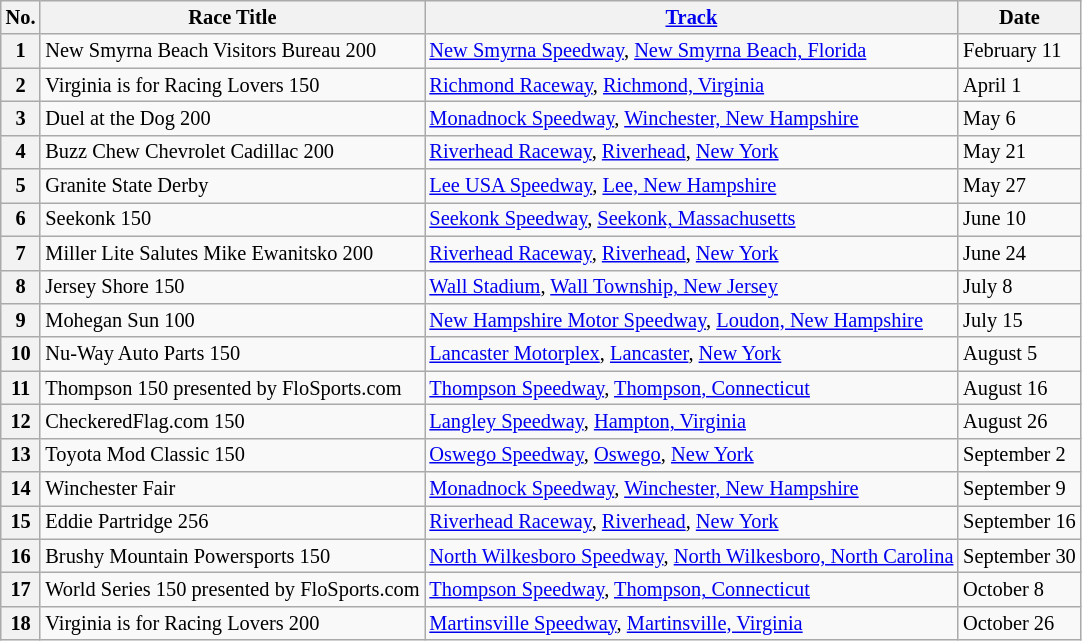<table class="wikitable" style="font-size:85%;">
<tr>
<th>No.</th>
<th>Race Title</th>
<th><a href='#'>Track</a></th>
<th>Date</th>
</tr>
<tr>
<th>1</th>
<td>New Smyrna Beach Visitors Bureau 200</td>
<td><a href='#'>New Smyrna Speedway</a>, <a href='#'>New Smyrna Beach, Florida</a></td>
<td>February 11</td>
</tr>
<tr>
<th>2</th>
<td>Virginia is for Racing Lovers 150</td>
<td><a href='#'>Richmond Raceway</a>, <a href='#'>Richmond, Virginia</a></td>
<td>April 1</td>
</tr>
<tr>
<th>3</th>
<td>Duel at the Dog 200</td>
<td><a href='#'>Monadnock Speedway</a>, <a href='#'>Winchester, New Hampshire</a></td>
<td>May 6</td>
</tr>
<tr>
<th>4</th>
<td>Buzz Chew Chevrolet Cadillac 200</td>
<td><a href='#'>Riverhead Raceway</a>, <a href='#'>Riverhead</a>, <a href='#'>New York</a></td>
<td>May 21</td>
</tr>
<tr>
<th>5</th>
<td>Granite State Derby</td>
<td><a href='#'>Lee USA Speedway</a>, <a href='#'>Lee, New Hampshire</a></td>
<td>May 27</td>
</tr>
<tr>
<th>6</th>
<td>Seekonk 150</td>
<td><a href='#'>Seekonk Speedway</a>, <a href='#'>Seekonk, Massachusetts</a></td>
<td>June 10</td>
</tr>
<tr>
<th>7</th>
<td>Miller Lite Salutes Mike Ewanitsko 200</td>
<td><a href='#'>Riverhead Raceway</a>, <a href='#'>Riverhead</a>, <a href='#'>New York</a></td>
<td>June 24</td>
</tr>
<tr>
<th>8</th>
<td>Jersey Shore 150</td>
<td><a href='#'>Wall Stadium</a>, <a href='#'>Wall Township, New Jersey</a></td>
<td>July 8</td>
</tr>
<tr>
<th>9</th>
<td>Mohegan Sun 100</td>
<td><a href='#'>New Hampshire Motor Speedway</a>, <a href='#'>Loudon, New Hampshire</a></td>
<td>July 15</td>
</tr>
<tr>
<th>10</th>
<td>Nu-Way Auto Parts 150</td>
<td><a href='#'>Lancaster Motorplex</a>, <a href='#'>Lancaster</a>, <a href='#'>New York</a></td>
<td>August 5</td>
</tr>
<tr>
<th>11</th>
<td>Thompson 150 presented by FloSports.com</td>
<td><a href='#'>Thompson Speedway</a>, <a href='#'>Thompson, Connecticut</a></td>
<td>August 16</td>
</tr>
<tr>
<th>12</th>
<td>CheckeredFlag.com 150</td>
<td><a href='#'>Langley Speedway</a>, <a href='#'>Hampton, Virginia</a></td>
<td>August 26</td>
</tr>
<tr>
<th>13</th>
<td>Toyota Mod Classic 150</td>
<td><a href='#'>Oswego Speedway</a>, <a href='#'>Oswego</a>, <a href='#'>New York</a></td>
<td>September 2</td>
</tr>
<tr>
<th>14</th>
<td>Winchester Fair</td>
<td><a href='#'>Monadnock Speedway</a>, <a href='#'>Winchester, New Hampshire</a></td>
<td>September 9</td>
</tr>
<tr>
<th>15</th>
<td>Eddie Partridge 256</td>
<td><a href='#'>Riverhead Raceway</a>, <a href='#'>Riverhead</a>, <a href='#'>New York</a></td>
<td>September 16</td>
</tr>
<tr>
<th>16</th>
<td>Brushy Mountain Powersports 150</td>
<td><a href='#'>North Wilkesboro Speedway</a>, <a href='#'>North Wilkesboro, North Carolina</a></td>
<td>September 30</td>
</tr>
<tr>
<th>17</th>
<td>World Series 150 presented by FloSports.com</td>
<td><a href='#'>Thompson Speedway</a>, <a href='#'>Thompson, Connecticut</a></td>
<td>October 8</td>
</tr>
<tr>
<th>18</th>
<td>Virginia is for Racing Lovers 200</td>
<td><a href='#'>Martinsville Speedway</a>, <a href='#'>Martinsville, Virginia</a></td>
<td>October 26</td>
</tr>
</table>
